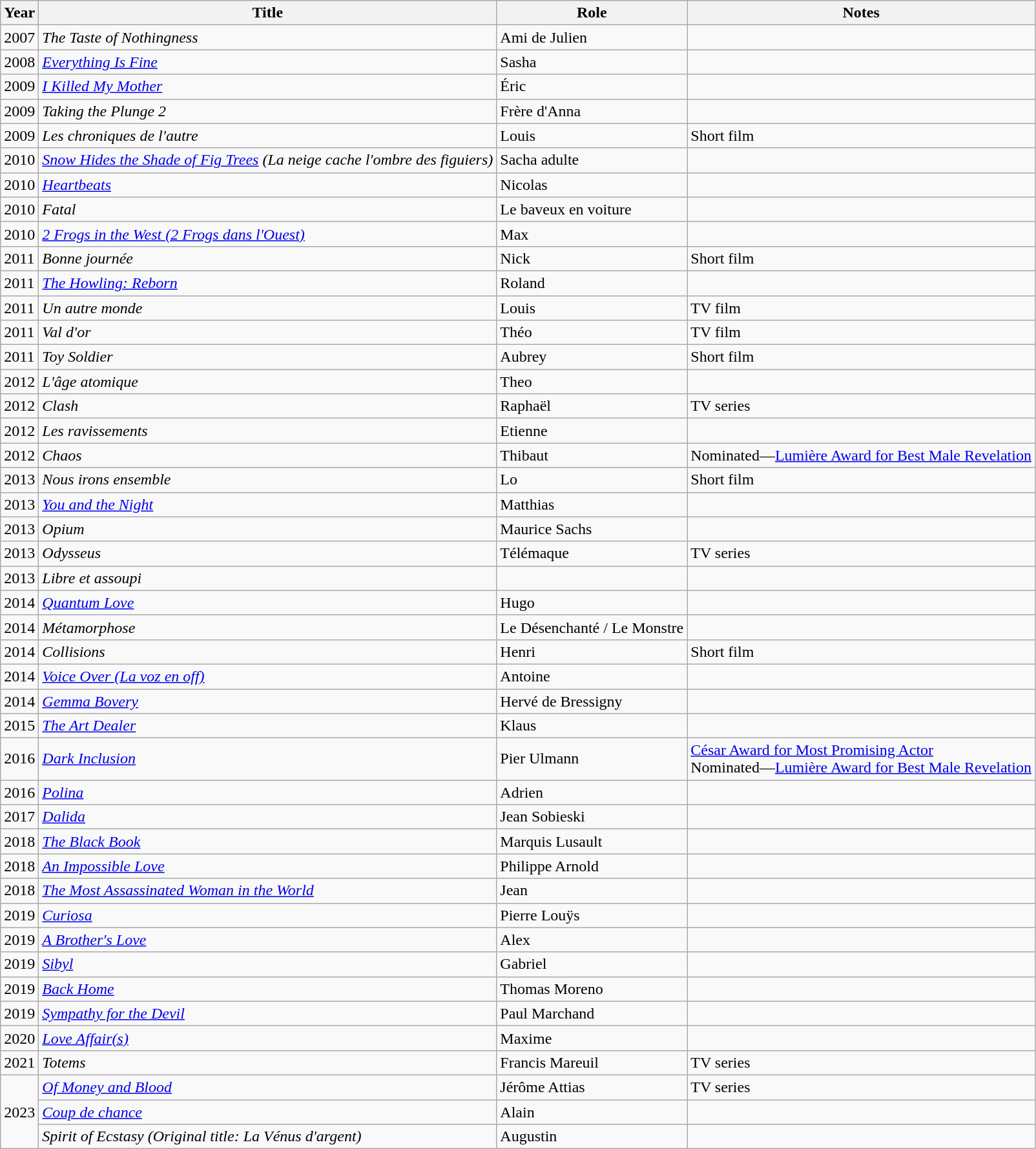<table class="wikitable sortable">
<tr>
<th>Year</th>
<th>Title</th>
<th>Role</th>
<th class="unsortable">Notes</th>
</tr>
<tr>
<td>2007</td>
<td data-sort-value="Taste of Nothingness, The"><em>The Taste of Nothingness</em></td>
<td>Ami de Julien</td>
<td></td>
</tr>
<tr>
<td>2008</td>
<td><em><a href='#'>Everything Is Fine</a></em></td>
<td>Sasha</td>
<td></td>
</tr>
<tr>
<td>2009</td>
<td><em><a href='#'>I Killed My Mother</a></em></td>
<td>Éric</td>
<td></td>
</tr>
<tr>
<td>2009</td>
<td><em>Taking the Plunge 2</em></td>
<td>Frère d'Anna</td>
<td></td>
</tr>
<tr>
<td>2009</td>
<td><em>Les chroniques de l'autre</em></td>
<td>Louis</td>
<td>Short film</td>
</tr>
<tr>
<td>2010</td>
<td><em><a href='#'>Snow Hides the Shade of Fig Trees</a> (La neige cache l'ombre des figuiers)</em></td>
<td>Sacha adulte</td>
<td></td>
</tr>
<tr>
<td>2010</td>
<td><em><a href='#'>Heartbeats</a></em></td>
<td>Nicolas</td>
<td></td>
</tr>
<tr>
<td>2010</td>
<td><em>Fatal</em></td>
<td>Le baveux en voiture</td>
<td></td>
</tr>
<tr>
<td>2010</td>
<td><em><a href='#'>2 Frogs in the West (2 Frogs dans l'Ouest)</a></em></td>
<td>Max</td>
<td></td>
</tr>
<tr>
<td>2011</td>
<td><em>Bonne journée</em></td>
<td>Nick</td>
<td>Short film</td>
</tr>
<tr>
<td>2011</td>
<td data-sort-value="Howling: Reborn, The"><em><a href='#'>The Howling: Reborn</a></em></td>
<td>Roland</td>
<td></td>
</tr>
<tr>
<td>2011</td>
<td><em>Un autre monde</em></td>
<td>Louis</td>
<td>TV film</td>
</tr>
<tr>
<td>2011</td>
<td><em>Val d'or</em></td>
<td>Théo</td>
<td>TV film</td>
</tr>
<tr>
<td>2011</td>
<td><em>Toy Soldier</em></td>
<td>Aubrey</td>
<td>Short film</td>
</tr>
<tr>
<td>2012</td>
<td><em>L'âge atomique</em></td>
<td>Theo</td>
<td></td>
</tr>
<tr>
<td>2012</td>
<td><em>Clash</em></td>
<td>Raphaël</td>
<td>TV series</td>
</tr>
<tr>
<td>2012</td>
<td><em>Les ravissements</em></td>
<td>Etienne</td>
<td></td>
</tr>
<tr>
<td>2012</td>
<td><em>Chaos</em></td>
<td>Thibaut</td>
<td>Nominated—<a href='#'>Lumière Award for Best Male Revelation</a></td>
</tr>
<tr>
<td>2013</td>
<td><em>Nous irons ensemble</em></td>
<td>Lo</td>
<td>Short film</td>
</tr>
<tr>
<td>2013</td>
<td><em><a href='#'>You and the Night</a></em></td>
<td>Matthias</td>
<td></td>
</tr>
<tr>
<td>2013</td>
<td><em>Opium</em></td>
<td>Maurice Sachs</td>
<td></td>
</tr>
<tr>
<td>2013</td>
<td><em>Odysseus</em></td>
<td>Télémaque</td>
<td>TV series</td>
</tr>
<tr>
<td>2013</td>
<td><em>Libre et assoupi</em></td>
<td></td>
<td></td>
</tr>
<tr>
<td>2014</td>
<td><em><a href='#'>Quantum Love</a></em></td>
<td>Hugo</td>
<td></td>
</tr>
<tr>
<td>2014</td>
<td><em>Métamorphose</em></td>
<td>Le Désenchanté / Le Monstre</td>
<td></td>
</tr>
<tr>
<td>2014</td>
<td><em>Collisions</em></td>
<td>Henri</td>
<td>Short film</td>
</tr>
<tr>
<td>2014</td>
<td><em><a href='#'>Voice Over (La voz en off)</a></em></td>
<td>Antoine</td>
<td></td>
</tr>
<tr>
<td>2014</td>
<td><em><a href='#'>Gemma Bovery</a></em></td>
<td>Hervé de Bressigny</td>
<td></td>
</tr>
<tr>
<td>2015</td>
<td data-sort-value="Art Dealer, The"><em><a href='#'>The Art Dealer</a></em></td>
<td>Klaus</td>
<td></td>
</tr>
<tr>
<td>2016</td>
<td><em><a href='#'>Dark Inclusion</a></em></td>
<td>Pier Ulmann</td>
<td><a href='#'>César Award for Most Promising Actor</a><br>Nominated—<a href='#'>Lumière Award for Best Male Revelation</a></td>
</tr>
<tr>
<td>2016</td>
<td><em><a href='#'>Polina</a></em></td>
<td>Adrien</td>
<td></td>
</tr>
<tr>
<td>2017</td>
<td><em><a href='#'>Dalida</a></em></td>
<td>Jean Sobieski</td>
<td></td>
</tr>
<tr>
<td>2018</td>
<td data-sort-value="Black Book, The"><em><a href='#'>The Black Book</a></em></td>
<td>Marquis Lusault</td>
<td></td>
</tr>
<tr>
<td>2018</td>
<td><em><a href='#'>An Impossible Love</a></em></td>
<td>Philippe Arnold</td>
<td></td>
</tr>
<tr>
<td>2018</td>
<td data-sort-value="Most Assassinated Woman in the World, The"><em><a href='#'>The Most Assassinated Woman in the World</a></em></td>
<td>Jean</td>
<td></td>
</tr>
<tr>
<td>2019</td>
<td><em><a href='#'>Curiosa</a></em></td>
<td>Pierre Louÿs</td>
<td></td>
</tr>
<tr>
<td>2019</td>
<td data-sort-value="Brother's Love, A"><em><a href='#'>A Brother's Love</a></em></td>
<td>Alex</td>
<td></td>
</tr>
<tr>
<td>2019</td>
<td><em><a href='#'>Sibyl</a></em></td>
<td>Gabriel</td>
<td></td>
</tr>
<tr>
<td>2019</td>
<td><em><a href='#'>Back Home</a></em></td>
<td>Thomas Moreno</td>
<td></td>
</tr>
<tr>
<td>2019</td>
<td><em><a href='#'>Sympathy for the Devil</a> </em></td>
<td>Paul Marchand</td>
<td></td>
</tr>
<tr>
<td>2020</td>
<td><em><a href='#'>Love Affair(s)</a> </em></td>
<td>Maxime</td>
<td></td>
</tr>
<tr>
<td>2021</td>
<td><em>Totems</em></td>
<td>Francis Mareuil</td>
<td>TV series</td>
</tr>
<tr>
<td rowspan="3">2023</td>
<td><em><a href='#'>Of Money and Blood</a></em></td>
<td>Jérôme Attias</td>
<td>TV series</td>
</tr>
<tr>
<td><em><a href='#'>Coup de chance</a></em></td>
<td>Alain</td>
</tr>
<tr>
<td><em>Spirit of Ecstasy (Original title: La Vénus d'argent)</em></td>
<td>Augustin</td>
<td></td>
</tr>
</table>
